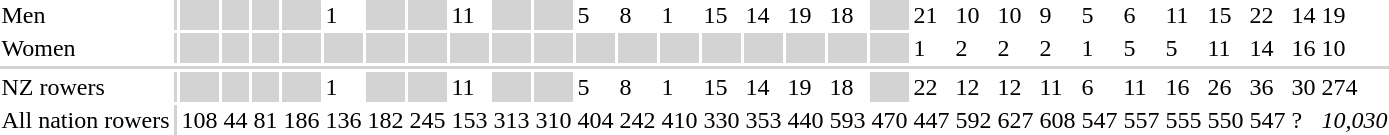<table>
<tr>
<td>Men</td>
<td bgcolor=lightgray></td>
<td bgcolor=lightgray></td>
<td bgcolor=lightgray></td>
<td bgcolor=lightgray></td>
<td bgcolor=lightgray></td>
<td>1</td>
<td bgcolor=lightgray></td>
<td bgcolor=lightgray></td>
<td>11</td>
<td bgcolor=lightgray></td>
<td bgcolor=lightgray></td>
<td>5</td>
<td>8</td>
<td>1</td>
<td>15</td>
<td>14</td>
<td>19</td>
<td>18</td>
<td bgcolor=lightgray></td>
<td>21</td>
<td>10</td>
<td>10</td>
<td>9</td>
<td>5</td>
<td>6</td>
<td>11</td>
<td>15</td>
<td>22</td>
<td>14</td>
<td>19</td>
</tr>
<tr>
<td>Women</td>
<td bgcolor=lightgray></td>
<td bgcolor=lightgray></td>
<td bgcolor=lightgray></td>
<td bgcolor=lightgray></td>
<td bgcolor=lightgray></td>
<td bgcolor=lightgray></td>
<td bgcolor=lightgray></td>
<td bgcolor=lightgray></td>
<td bgcolor=lightgray></td>
<td bgcolor=lightgray></td>
<td bgcolor=lightgray></td>
<td bgcolor=lightgray></td>
<td bgcolor=lightgray></td>
<td bgcolor=lightgray></td>
<td bgcolor=lightgray></td>
<td bgcolor=lightgray></td>
<td bgcolor=lightgray></td>
<td bgcolor=lightgray></td>
<td bgcolor=lightgray></td>
<td>1</td>
<td>2</td>
<td>2</td>
<td>2</td>
<td>1</td>
<td>5</td>
<td>5</td>
<td>11</td>
<td>14</td>
<td>16</td>
<td>10</td>
</tr>
<tr>
<td colspan=31 bgcolor=lightgray></td>
</tr>
<tr>
<td>NZ rowers</td>
<td bgcolor=lightgray></td>
<td bgcolor=lightgray></td>
<td bgcolor=lightgray></td>
<td bgcolor=lightgray></td>
<td bgcolor=lightgray></td>
<td>1</td>
<td bgcolor=lightgray></td>
<td bgcolor=lightgray></td>
<td>11</td>
<td bgcolor=lightgray></td>
<td bgcolor=lightgray></td>
<td>5</td>
<td>8</td>
<td>1</td>
<td>15</td>
<td>14</td>
<td>19</td>
<td>18</td>
<td bgcolor=lightgray></td>
<td>22</td>
<td>12</td>
<td>12</td>
<td>11</td>
<td>6</td>
<td>11</td>
<td>16</td>
<td>26</td>
<td>36</td>
<td>30</td>
<td>274</td>
</tr>
<tr>
<td align=left>All nation rowers</td>
<td bgcolor=lightgray></td>
<td>108</td>
<td>44</td>
<td>81</td>
<td>186</td>
<td>136</td>
<td>182</td>
<td>245</td>
<td>153</td>
<td>313</td>
<td>310</td>
<td>404</td>
<td>242</td>
<td>410</td>
<td>330</td>
<td>353</td>
<td>440</td>
<td>593</td>
<td>470</td>
<td>447</td>
<td>592</td>
<td>627</td>
<td>608</td>
<td>547</td>
<td>557</td>
<td>555</td>
<td>550</td>
<td>547</td>
<td>?</td>
<td><em>10,030</em></td>
</tr>
</table>
